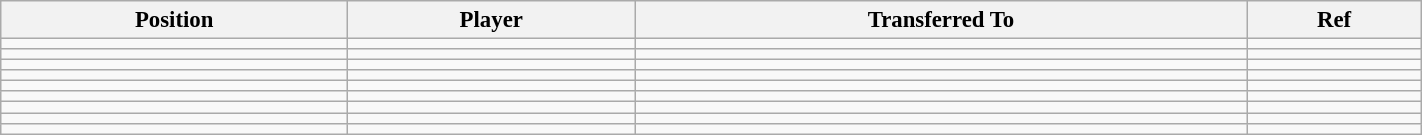<table class="wikitable sortable" style="width:75%; text-align:center; font-size:95%; text-align:left;">
<tr>
<th><strong>Position</strong></th>
<th><strong>Player</strong></th>
<th><strong>Transferred To</strong></th>
<th><strong>Ref</strong></th>
</tr>
<tr>
<td></td>
<td></td>
<td></td>
<td></td>
</tr>
<tr>
<td></td>
<td></td>
<td></td>
<td></td>
</tr>
<tr>
<td></td>
<td></td>
<td></td>
<td></td>
</tr>
<tr>
<td></td>
<td></td>
<td></td>
<td></td>
</tr>
<tr>
<td></td>
<td></td>
<td></td>
<td></td>
</tr>
<tr>
<td></td>
<td></td>
<td></td>
<td></td>
</tr>
<tr>
<td></td>
<td></td>
<td></td>
<td></td>
</tr>
<tr>
<td></td>
<td></td>
<td></td>
<td></td>
</tr>
<tr>
<td></td>
<td></td>
<td></td>
<td></td>
</tr>
</table>
